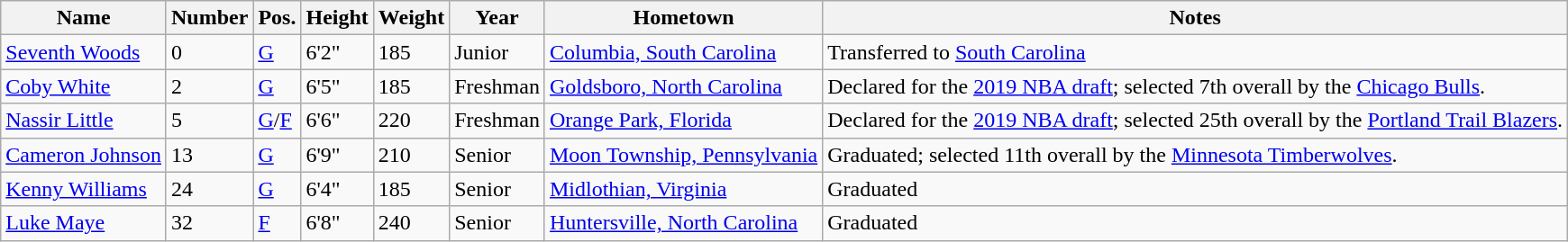<table class="wikitable sortable">
<tr>
<th>Name</th>
<th>Number</th>
<th>Pos.</th>
<th>Height</th>
<th>Weight</th>
<th>Year</th>
<th>Hometown</th>
<th class="unsortable">Notes</th>
</tr>
<tr>
<td sortname><a href='#'>Seventh Woods</a></td>
<td>0</td>
<td><a href='#'>G</a></td>
<td>6'2"</td>
<td>185</td>
<td>Junior</td>
<td><a href='#'>Columbia, South Carolina</a></td>
<td>Transferred to <a href='#'>South Carolina</a></td>
</tr>
<tr>
<td sortname><a href='#'>Coby White</a></td>
<td>2</td>
<td><a href='#'>G</a></td>
<td>6'5"</td>
<td>185</td>
<td>Freshman</td>
<td><a href='#'>Goldsboro, North Carolina</a></td>
<td>Declared for the <a href='#'>2019 NBA draft</a>; selected 7th overall by the <a href='#'>Chicago Bulls</a>.</td>
</tr>
<tr>
<td sortname><a href='#'>Nassir Little</a></td>
<td>5</td>
<td><a href='#'>G</a>/<a href='#'>F</a></td>
<td>6'6"</td>
<td>220</td>
<td>Freshman</td>
<td><a href='#'>Orange Park, Florida</a></td>
<td>Declared for the <a href='#'>2019 NBA draft</a>; selected 25th overall by the <a href='#'>Portland Trail Blazers</a>.</td>
</tr>
<tr>
<td sortname><a href='#'>Cameron Johnson</a></td>
<td>13</td>
<td><a href='#'>G</a></td>
<td>6'9"</td>
<td>210</td>
<td>Senior</td>
<td><a href='#'>Moon Township, Pennsylvania</a></td>
<td>Graduated; selected 11th overall by the <a href='#'>Minnesota Timberwolves</a>.</td>
</tr>
<tr>
<td sortname><a href='#'>Kenny Williams</a></td>
<td>24</td>
<td><a href='#'>G</a></td>
<td>6'4"</td>
<td>185</td>
<td>Senior</td>
<td><a href='#'>Midlothian, Virginia</a></td>
<td>Graduated</td>
</tr>
<tr>
<td sortname><a href='#'>Luke Maye</a></td>
<td>32</td>
<td><a href='#'>F</a></td>
<td>6'8"</td>
<td>240</td>
<td>Senior</td>
<td><a href='#'>Huntersville, North Carolina</a></td>
<td>Graduated</td>
</tr>
</table>
